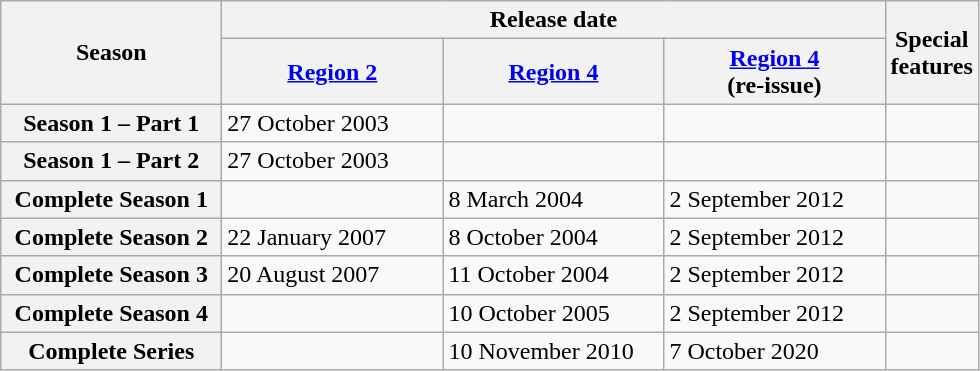<table class="wikitable">
<tr>
<th rowspan="2" width="140">Season</th>
<th colspan="3">Release date</th>
<th rowspan="2">Special<br>features</th>
</tr>
<tr>
<th width="140"><a href='#'>Region 2</a></th>
<th width="140"><a href='#'>Region 4</a></th>
<th width="140"><a href='#'>Region 4</a><br>(re-issue)</th>
</tr>
<tr>
<th>Season 1 – Part 1</th>
<td>27 October 2003</td>
<td></td>
<td></td>
<td></td>
</tr>
<tr>
<th>Season 1 – Part 2</th>
<td>27 October 2003</td>
<td></td>
<td></td>
<td></td>
</tr>
<tr>
<th>Complete Season 1</th>
<td></td>
<td>8 March 2004</td>
<td>2 September 2012</td>
<td><br></td>
</tr>
<tr>
<th>Complete Season 2</th>
<td>22 January 2007</td>
<td>8 October 2004</td>
<td>2 September 2012</td>
<td><br></td>
</tr>
<tr>
<th>Complete Season 3</th>
<td>20 August 2007</td>
<td>11 October 2004</td>
<td>2 September 2012</td>
<td><br></td>
</tr>
<tr>
<th>Complete Season 4</th>
<td></td>
<td>10 October 2005</td>
<td>2 September 2012</td>
<td><br></td>
</tr>
<tr>
<th>Complete Series</th>
<td></td>
<td>10 November 2010</td>
<td>7 October 2020</td>
<td><br></td>
</tr>
</table>
